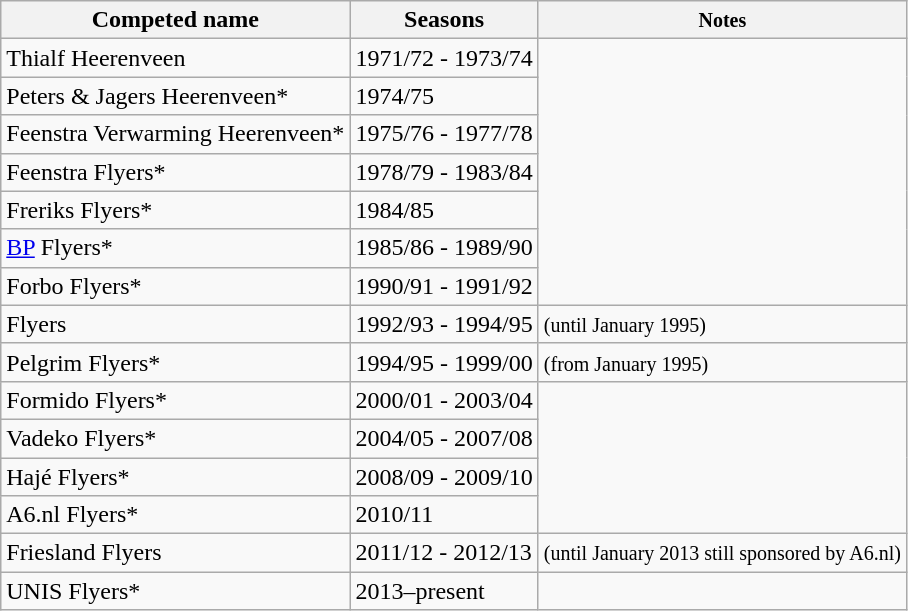<table class="wikitable">
<tr>
<th>Competed name</th>
<th>Seasons</th>
<th><small>Notes</small></th>
</tr>
<tr>
<td>Thialf Heerenveen</td>
<td>1971/72 - 1973/74</td>
</tr>
<tr>
<td>Peters & Jagers Heerenveen*</td>
<td>1974/75</td>
</tr>
<tr>
<td>Feenstra Verwarming Heerenveen*</td>
<td>1975/76 - 1977/78</td>
</tr>
<tr>
<td>Feenstra Flyers*</td>
<td>1978/79 - 1983/84</td>
</tr>
<tr>
<td>Freriks Flyers*</td>
<td>1984/85</td>
</tr>
<tr>
<td><a href='#'>BP</a> Flyers*</td>
<td>1985/86 - 1989/90</td>
</tr>
<tr>
<td>Forbo Flyers*</td>
<td>1990/91 - 1991/92</td>
</tr>
<tr>
<td>Flyers</td>
<td>1992/93 - 1994/95</td>
<td><small>(until January 1995)</small></td>
</tr>
<tr>
<td>Pelgrim Flyers*</td>
<td>1994/95 - 1999/00</td>
<td><small>(from January 1995)</small></td>
</tr>
<tr>
<td>Formido Flyers*</td>
<td>2000/01 - 2003/04</td>
</tr>
<tr>
<td>Vadeko Flyers*</td>
<td>2004/05 - 2007/08</td>
</tr>
<tr>
<td>Hajé Flyers*</td>
<td>2008/09 - 2009/10</td>
</tr>
<tr>
<td>A6.nl Flyers*</td>
<td>2010/11</td>
</tr>
<tr>
<td>Friesland Flyers</td>
<td>2011/12 - 2012/13</td>
<td><small>(until January 2013 still sponsored by A6.nl)</small></td>
</tr>
<tr>
<td>UNIS Flyers*</td>
<td>2013–present</td>
</tr>
</table>
